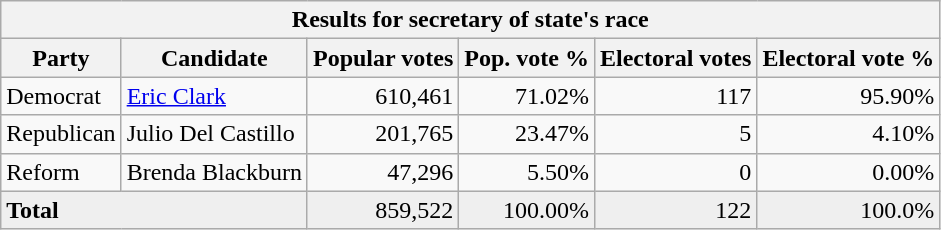<table class="wikitable">
<tr>
<th colspan="6">Results for secretary of state's race</th>
</tr>
<tr>
<th>Party</th>
<th>Candidate</th>
<th>Popular votes</th>
<th>Pop. vote %</th>
<th>Electoral votes</th>
<th>Electoral vote %</th>
</tr>
<tr>
<td>Democrat</td>
<td><a href='#'>Eric Clark</a></td>
<td align="right">610,461</td>
<td align="right">71.02%</td>
<td align="right">117</td>
<td align="right">95.90%</td>
</tr>
<tr>
<td>Republican</td>
<td>Julio Del Castillo</td>
<td align="right">201,765</td>
<td align="right">23.47%</td>
<td align="right">5</td>
<td align="right">4.10%</td>
</tr>
<tr>
<td>Reform</td>
<td>Brenda Blackburn</td>
<td align="right">47,296</td>
<td align="right">5.50%</td>
<td align="right">0</td>
<td align="right">0.00%</td>
</tr>
<tr style="background:#EFEFEF;">
<td colspan="2"><strong>Total</strong></td>
<td align="right">859,522</td>
<td align="right">100.00%</td>
<td align="right">122</td>
<td align="right">100.0%</td>
</tr>
</table>
